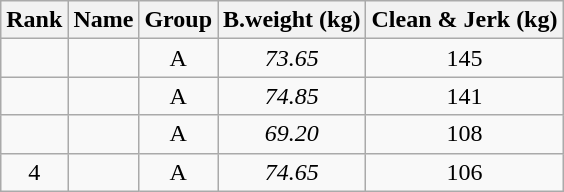<table class="wikitable sortable" style="text-align:center;">
<tr>
<th>Rank</th>
<th>Name</th>
<th>Group</th>
<th>B.weight (kg)</th>
<th>Clean & Jerk (kg)</th>
</tr>
<tr>
<td></td>
<td align=left></td>
<td>A</td>
<td><em>73.65</em></td>
<td>145</td>
</tr>
<tr>
<td></td>
<td align=left></td>
<td>A</td>
<td><em>74.85</em></td>
<td>141</td>
</tr>
<tr>
<td></td>
<td align=left></td>
<td>A</td>
<td><em>69.20</em></td>
<td>108</td>
</tr>
<tr>
<td>4</td>
<td align=left></td>
<td>A</td>
<td><em>74.65</em></td>
<td>106</td>
</tr>
</table>
